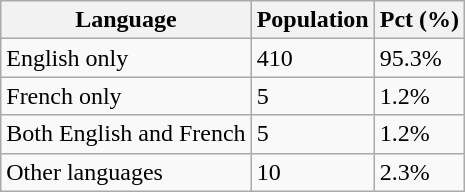<table class="wikitable">
<tr>
<th>Language</th>
<th>Population</th>
<th>Pct (%)</th>
</tr>
<tr>
<td>English only</td>
<td>410</td>
<td>95.3%</td>
</tr>
<tr>
<td>French only</td>
<td>5</td>
<td>1.2%</td>
</tr>
<tr>
<td>Both English and French</td>
<td>5</td>
<td>1.2%</td>
</tr>
<tr>
<td>Other languages</td>
<td>10</td>
<td>2.3%</td>
</tr>
</table>
